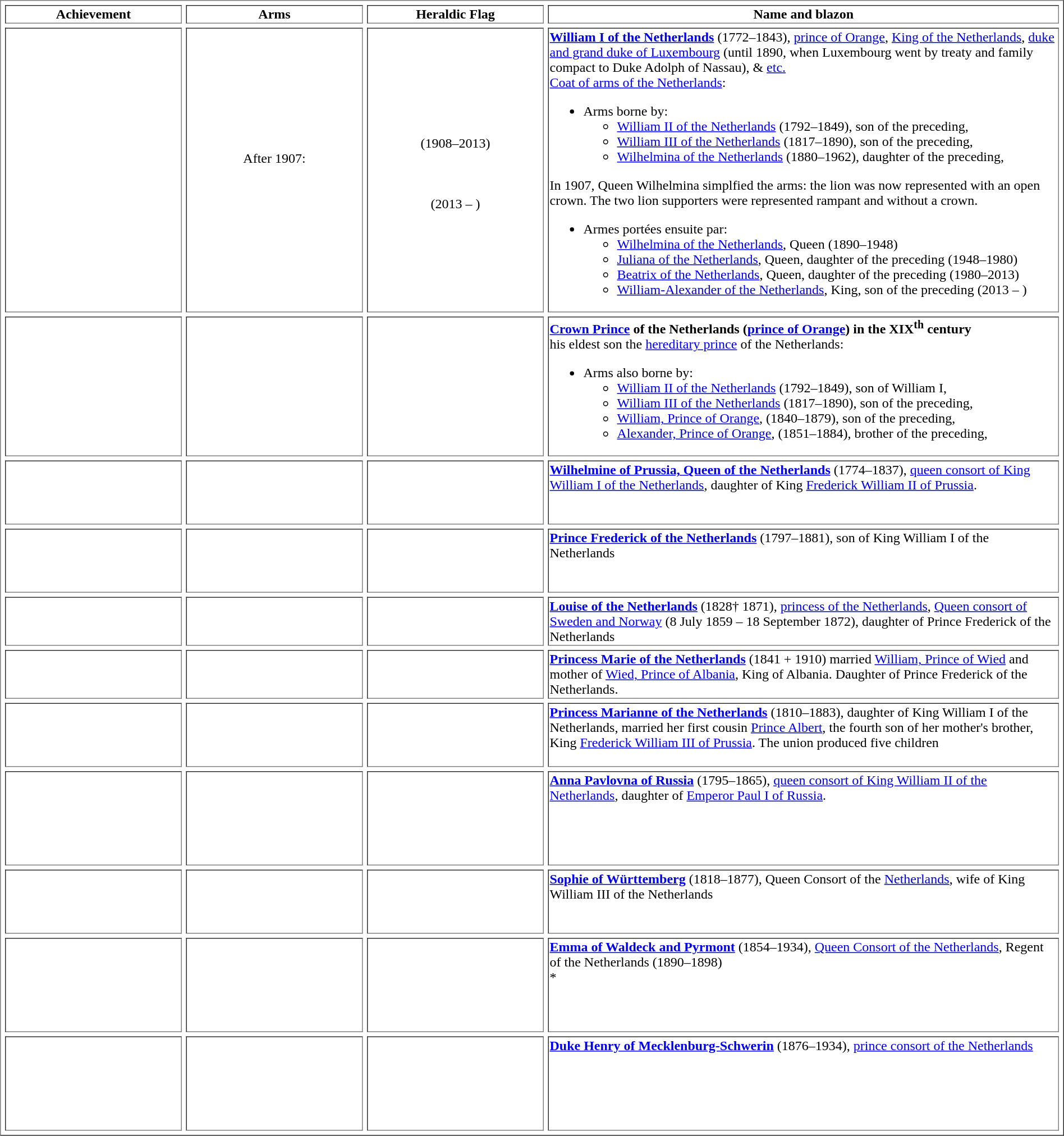<table border=1 cellspacing=5 width="100%">
<tr valign=top align=center>
<td width="206"><strong>Achievement</strong></td>
<td width="206"><strong>Arms</strong></td>
<td width="206"><strong>Heraldic Flag</strong></td>
<td><strong>Name and blazon</strong></td>
</tr>
<tr valign=top>
<td align=center><br><br> <br> <br>  <br> <br> </td>
<td align=center><br><br><br><br> <br> <br> <br> <br> After 1907: <br> <br> <br></td>
<td align=center><br><br><br><br><br> <br> <br> (1908–2013) <br> <br>   <br> <br> (2013 – )  <br> <br> </td>
<td><strong><a href='#'>William I of the Netherlands</a></strong> (1772–1843), <a href='#'>prince of Orange</a>, <a href='#'>King of the Netherlands</a>, <a href='#'>duke and grand duke of Luxembourg</a> (until 1890, when Luxembourg went by treaty and family compact to Duke Adolph of Nassau), & <a href='#'>etc.</a><br><a href='#'>Coat of arms of the Netherlands</a>:<ul><li>Arms borne by:<ul><li><a href='#'>William II of the Netherlands</a> (1792–1849), son of the preceding,</li><li><a href='#'>William III of the Netherlands</a> (1817–1890), son of the preceding,</li><li><a href='#'>Wilhelmina of the Netherlands</a> (1880–1962), daughter of the preceding,</li></ul></li></ul>In 1907, Queen Wilhelmina simplfied the arms: the lion was now represented with an open crown.  The two lion supporters were represented rampant and without a crown.<ul><li>Armes portées ensuite par:<ul><li><a href='#'>Wilhelmina of the Netherlands</a>, Queen (1890–1948)</li><li><a href='#'>Juliana of the Netherlands</a>, Queen, daughter of the preceding (1948–1980)</li><li><a href='#'>Beatrix of the Netherlands</a>, Queen, daughter of the preceding (1980–2013)</li><li><a href='#'>William-Alexander of the Netherlands</a>, King, son of the preceding (2013 – )</li></ul></li></ul></td>
</tr>
<tr valign=top>
<td align=center><br><br><br><br></td>
<td align=center><br><br><br><br><br> <br> <br> </td>
<td align=center><br><br><br><br></td>
<td><strong><a href='#'>Crown Prince</a> of the Netherlands (<a href='#'>prince of Orange</a>) in the XIX<sup>th</sup> century</strong><br>his eldest son the <a href='#'>hereditary prince</a> of the Netherlands:<ul><li>Arms also borne by:<ul><li><a href='#'>William II of the Netherlands</a> (1792–1849), son of William I,</li><li><a href='#'>William III of the Netherlands</a> (1817–1890), son of the preceding,</li><li><a href='#'>William, Prince of Orange</a>, (1840–1879), son of the preceding,</li><li><a href='#'>Alexander, Prince of Orange</a>, (1851–1884), brother of the preceding,</li></ul></li></ul></td>
</tr>
<tr valign=top>
<td align=center></td>
<td align=center><br><br><br><br></td>
<td align=center></td>
<td><strong><a href='#'>Wilhelmine of Prussia, Queen of the Netherlands</a></strong>  (1774–1837), <a href='#'>queen consort of King William I of the Netherlands</a>, daughter of King <a href='#'>Frederick William II of Prussia</a>.<br></td>
</tr>
<tr valign=top>
<td align=center></td>
<td align=center><br><br><br><br></td>
<td align=center><br><br></td>
<td><strong><a href='#'>Prince Frederick of the Netherlands</a></strong>  (1797–1881), son of King William I of the Netherlands<br></td>
</tr>
<tr valign=top>
<td align=center><br></td>
<td align=center></td>
<td align=center></td>
<td><strong><a href='#'>Louise of the Netherlands</a></strong> (1828† 1871), <a href='#'>princess of the Netherlands</a>, <a href='#'>Queen consort of Sweden and Norway</a> (8 July 1859 – 18 September 1872), daughter of Prince Frederick of the Netherlands<br></td>
</tr>
<tr valign=top>
<td align=center></td>
<td align=center></td>
<td align=center><br><br></td>
<td><strong><a href='#'>Princess Marie of the Netherlands</a></strong> (1841 + 1910) married <a href='#'>William, Prince of Wied</a> and mother of <a href='#'>Wied, Prince of Albania</a>, King of Albania.  Daughter of Prince Frederick of the Netherlands.</td>
</tr>
<tr valign=top>
<td align=center><br><br><br><br></td>
<td align=center><br><br><br><br></td>
<td align=center><br><br></td>
<td><strong><a href='#'>Princess Marianne of the Netherlands</a></strong>  (1810–1883), daughter of King William I of the Netherlands, married her first cousin <a href='#'>Prince Albert</a>, the fourth son of her mother's brother, King <a href='#'>Frederick William III of Prussia</a>. The union produced five children<br></td>
</tr>
<tr valign=top>
<td align=center><br><br></td>
<td align=center><br><br><br><br><br><br></td>
<td align=center></td>
<td><strong><a href='#'>Anna Pavlovna of Russia</a></strong>  (1795–1865), <a href='#'>queen consort of King William II of the Netherlands</a>, daughter of <a href='#'>Emperor Paul I of Russia</a>.<br></td>
</tr>
<tr valign=top>
<td align=center><br> <br><br></td>
<td align=center><br><br><br><br></td>
<td align=center></td>
<td><strong><a href='#'>Sophie of Württemberg</a></strong>  (1818–1877), Queen Consort of the <a href='#'>Netherlands</a>, wife of King William III of the Netherlands<br></td>
</tr>
<tr valign=top>
<td align=center><br><br> <br><br></td>
<td align=center><br><br><br><br><br><br></td>
<td align=center><br><br><br><br></td>
<td><strong><a href='#'>Emma of Waldeck and Pyrmont</a></strong>  (1854–1934), <a href='#'>Queen Consort of the Netherlands</a>, Regent of the Netherlands (1890–1898)<br>
*
</td>
</tr>
<tr valign=top>
<td align=center><br><br> <br><br></td>
<td align=center><br><br><br><br><br><br></td>
<td align=center><br><br><br><br></td>
<td><strong><a href='#'>Duke Henry of Mecklenburg-Schwerin</a></strong>  (1876–1934), <a href='#'>prince consort of the Netherlands</a><br></td>
</tr>
</table>
